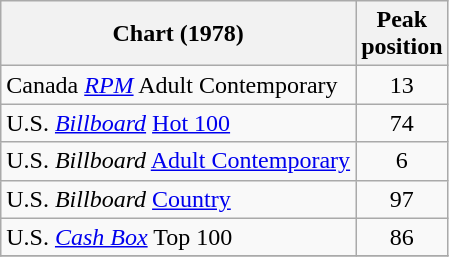<table class="wikitable sortable">
<tr>
<th align="left">Chart (1978)</th>
<th align="left">Peak<br>position</th>
</tr>
<tr>
<td>Canada <em><a href='#'>RPM</a></em> Adult Contemporary</td>
<td style="text-align:center;">13</td>
</tr>
<tr>
<td>U.S. <em><a href='#'>Billboard</a></em> <a href='#'>Hot 100</a></td>
<td style="text-align:center;">74</td>
</tr>
<tr>
<td>U.S. <em>Billboard</em> <a href='#'>Adult Contemporary</a></td>
<td style="text-align:center;">6</td>
</tr>
<tr>
<td>U.S. <em>Billboard</em> <a href='#'>Country</a></td>
<td style="text-align:center;">97</td>
</tr>
<tr>
<td>U.S. <em><a href='#'>Cash Box</a></em> Top 100 </td>
<td style="text-align:center;">86</td>
</tr>
<tr>
</tr>
</table>
